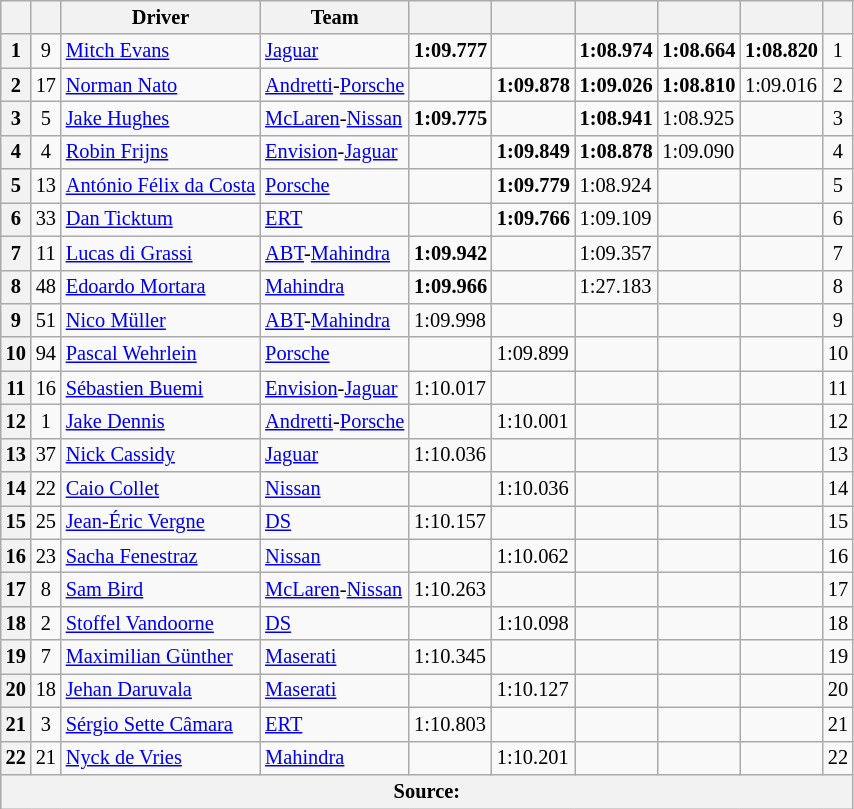<table class="wikitable sortable" style="font-size: 85%">
<tr>
<th scope="col"></th>
<th scope="col"></th>
<th scope="col">Driver</th>
<th scope="col">Team</th>
<th scope="col"></th>
<th scope="col"></th>
<th scope="col"></th>
<th scope="col"></th>
<th scope="col"></th>
<th scope="col"></th>
</tr>
<tr>
<th scope="row">1</th>
<td align="center">9</td>
<td data-sort-value=""> <a href='#'>Mitch Evans</a></td>
<td><a href='#'>Jaguar</a></td>
<td><strong>1:09.777</strong></td>
<td></td>
<td><strong>1:08.974</strong></td>
<td><strong>1:08.664</strong></td>
<td><strong>1:08.820</strong></td>
<td align="center">1</td>
</tr>
<tr>
<th scope="row">2</th>
<td align="center">17</td>
<td data-sort-value=""> <a href='#'>Norman Nato</a></td>
<td><a href='#'>Andretti</a>-<a href='#'>Porsche</a></td>
<td></td>
<td><strong>1:09.878</strong></td>
<td><strong>1:09.026</strong></td>
<td><strong>1:08.810</strong></td>
<td>1:09.016</td>
<td align="center">2</td>
</tr>
<tr>
<th scope="row">3</th>
<td align="center">5</td>
<td data-sort-value=""> <a href='#'>Jake Hughes</a></td>
<td><a href='#'>McLaren</a>-<a href='#'>Nissan</a></td>
<td><strong>1:09.775</strong></td>
<td></td>
<td><strong>1:08.941</strong></td>
<td>1:08.925</td>
<td></td>
<td align="center">3</td>
</tr>
<tr>
<th scope="row">4</th>
<td align="center">4</td>
<td data-sort-value=""> <a href='#'>Robin Frijns</a></td>
<td><a href='#'>Envision</a>-<a href='#'>Jaguar</a></td>
<td></td>
<td><strong>1:09.849</strong></td>
<td><strong>1:08.878</strong></td>
<td>1:09.090</td>
<td></td>
<td align="center">4</td>
</tr>
<tr>
<th scope="row">5</th>
<td align="center">13</td>
<td data-sort-value=""> <a href='#'>António Félix da Costa</a></td>
<td><a href='#'>Porsche</a></td>
<td></td>
<td><strong>1:09.779</strong></td>
<td>1:08.924</td>
<td></td>
<td></td>
<td align="center">5</td>
</tr>
<tr>
<th scope="row">6</th>
<td align="center">33</td>
<td data-sort-value=""> <a href='#'>Dan Ticktum</a></td>
<td><a href='#'>ERT</a></td>
<td></td>
<td><strong>1:09.766</strong></td>
<td>1:09.109</td>
<td></td>
<td></td>
<td align="center">6</td>
</tr>
<tr>
<th scope="row">7</th>
<td align="center">11</td>
<td data-sort-value=""> <a href='#'>Lucas di Grassi</a></td>
<td><a href='#'>ABT</a>-<a href='#'>Mahindra</a></td>
<td><strong>1:09.942</strong></td>
<td></td>
<td>1:09.357</td>
<td></td>
<td></td>
<td align="center">7</td>
</tr>
<tr>
<th scope="row">8</th>
<td align="center">48</td>
<td data-sort-value=""> <a href='#'>Edoardo Mortara</a></td>
<td><a href='#'>Mahindra</a></td>
<td><strong>1:09.966</strong></td>
<td></td>
<td>1:27.183</td>
<td></td>
<td></td>
<td align="center">8</td>
</tr>
<tr>
<th scope="row">9</th>
<td align="center">51</td>
<td data-sort-value=""> <a href='#'>Nico Müller</a></td>
<td><a href='#'>ABT</a>-<a href='#'>Mahindra</a></td>
<td>1:09.998</td>
<td></td>
<td></td>
<td></td>
<td></td>
<td align="center">9</td>
</tr>
<tr>
<th scope="row">10</th>
<td align="center">94</td>
<td data-sort-value=""> <a href='#'>Pascal Wehrlein</a></td>
<td><a href='#'>Porsche</a></td>
<td></td>
<td>1:09.899</td>
<td></td>
<td></td>
<td></td>
<td align="center">10</td>
</tr>
<tr>
<th scope="row">11</th>
<td align="center">16</td>
<td data-sort-value=""> <a href='#'>Sébastien Buemi</a></td>
<td><a href='#'>Envision</a>-<a href='#'>Jaguar</a></td>
<td>1:10.017</td>
<td></td>
<td></td>
<td></td>
<td></td>
<td align="center">11</td>
</tr>
<tr>
<th scope="row">12</th>
<td align="center">1</td>
<td data-sort-value=""> <a href='#'>Jake Dennis</a></td>
<td><a href='#'>Andretti</a>-<a href='#'>Porsche</a></td>
<td></td>
<td>1:10.001</td>
<td></td>
<td></td>
<td></td>
<td align="center">12</td>
</tr>
<tr>
<th scope="row">13</th>
<td align="center">37</td>
<td data-sort-value=""> <a href='#'>Nick Cassidy</a></td>
<td><a href='#'>Jaguar</a></td>
<td>1:10.036</td>
<td></td>
<td></td>
<td></td>
<td></td>
<td align="center">13</td>
</tr>
<tr>
<th scope="row">14</th>
<td align="center">22</td>
<td data-sort-value=""> <a href='#'>Caio Collet</a></td>
<td><a href='#'>Nissan</a></td>
<td></td>
<td>1:10.036</td>
<td></td>
<td></td>
<td></td>
<td align="center">14</td>
</tr>
<tr>
<th scope="row">15</th>
<td align="center">25</td>
<td data-sort-value=""> <a href='#'>Jean-Éric Vergne</a></td>
<td><a href='#'>DS</a></td>
<td>1:10.157</td>
<td></td>
<td></td>
<td></td>
<td></td>
<td align="center">15</td>
</tr>
<tr>
<th scope="row">16</th>
<td align="center">23</td>
<td data-sort-value=""> <a href='#'>Sacha Fenestraz</a></td>
<td><a href='#'>Nissan</a></td>
<td></td>
<td>1:10.062</td>
<td></td>
<td></td>
<td></td>
<td align="center">16</td>
</tr>
<tr>
<th scope="row">17</th>
<td align="center">8</td>
<td data-sort-value=""> <a href='#'>Sam Bird</a></td>
<td><a href='#'>McLaren</a>-<a href='#'>Nissan</a></td>
<td>1:10.263</td>
<td></td>
<td></td>
<td></td>
<td></td>
<td align="center">17</td>
</tr>
<tr>
<th scope="row">18</th>
<td align="center">2</td>
<td data-sort-value=""> <a href='#'>Stoffel Vandoorne</a></td>
<td><a href='#'>DS</a></td>
<td></td>
<td>1:10.098</td>
<td></td>
<td></td>
<td></td>
<td align="center">18</td>
</tr>
<tr>
<th scope="row">19</th>
<td align="center">7</td>
<td data-sort-value=""> <a href='#'>Maximilian Günther</a></td>
<td><a href='#'>Maserati</a></td>
<td>1:10.345</td>
<td></td>
<td></td>
<td></td>
<td></td>
<td align="center">19</td>
</tr>
<tr>
<th scope="row">20</th>
<td align="center">18</td>
<td data-sort-value=""> <a href='#'>Jehan Daruvala</a></td>
<td><a href='#'>Maserati</a></td>
<td></td>
<td>1:10.127</td>
<td></td>
<td></td>
<td></td>
<td align="center">20</td>
</tr>
<tr>
<th scope="row">21</th>
<td align="center">3</td>
<td data-sort-value=""> <a href='#'>Sérgio Sette Câmara</a></td>
<td><a href='#'>ERT</a></td>
<td>1:10.803</td>
<td></td>
<td></td>
<td></td>
<td></td>
<td align="center">21</td>
</tr>
<tr>
<th scope="row">22</th>
<td align="center">21</td>
<td data-sort-value=""> <a href='#'>Nyck de Vries</a></td>
<td><a href='#'>Mahindra</a></td>
<td></td>
<td>1:10.201</td>
<td></td>
<td></td>
<td></td>
<td align="center">22</td>
</tr>
<tr>
<th colspan="10">Source:</th>
</tr>
</table>
